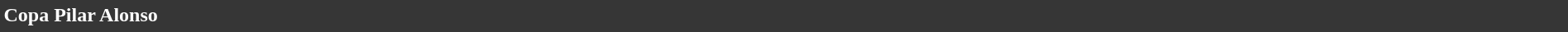<table style="width: 100%; background:#363636; color:white;">
<tr>
<td><strong>Copa Pilar Alonso</strong></td>
</tr>
<tr>
</tr>
</table>
